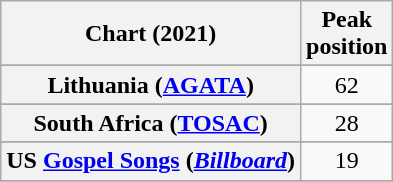<table class="wikitable sortable plainrowheaders" style="text-align:center">
<tr>
<th scope="col">Chart (2021)</th>
<th scope="col">Peak<br>position</th>
</tr>
<tr>
</tr>
<tr>
</tr>
<tr>
</tr>
<tr>
<th scope="row">Lithuania (<a href='#'>AGATA</a>)</th>
<td>62</td>
</tr>
<tr>
</tr>
<tr>
<th scope="row">South Africa (<a href='#'>TOSAC</a>)</th>
<td>28</td>
</tr>
<tr>
</tr>
<tr>
</tr>
<tr>
</tr>
<tr>
<th scope="row">US <a href='#'>Gospel Songs</a> (<em><a href='#'>Billboard</a></em>)</th>
<td>19</td>
</tr>
<tr>
</tr>
</table>
